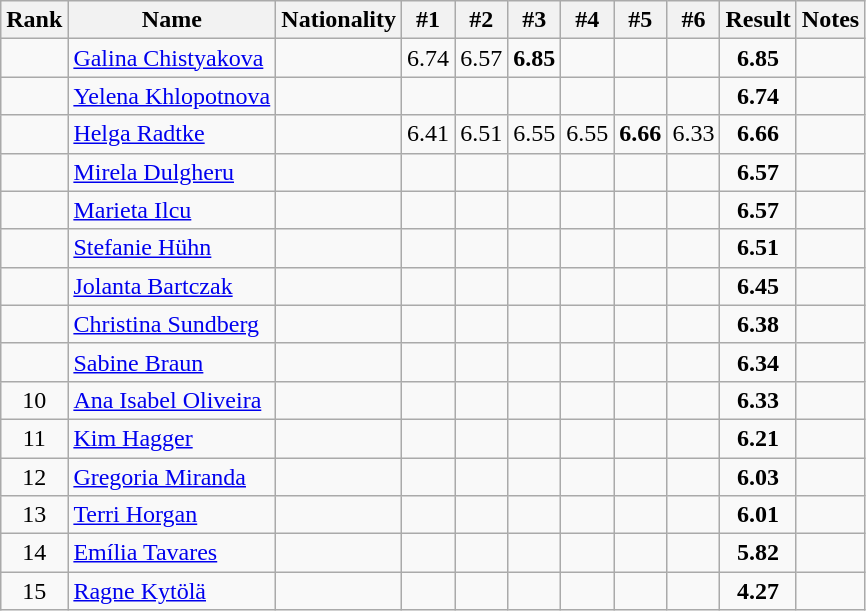<table class="wikitable sortable" style="text-align:center">
<tr>
<th>Rank</th>
<th>Name</th>
<th>Nationality</th>
<th>#1</th>
<th>#2</th>
<th>#3</th>
<th>#4</th>
<th>#5</th>
<th>#6</th>
<th>Result</th>
<th>Notes</th>
</tr>
<tr>
<td></td>
<td align="left"><a href='#'>Galina Chistyakova</a></td>
<td align=left></td>
<td>6.74</td>
<td>6.57</td>
<td><strong>6.85</strong></td>
<td></td>
<td></td>
<td></td>
<td><strong>6.85</strong></td>
<td></td>
</tr>
<tr>
<td></td>
<td align="left"><a href='#'>Yelena Khlopotnova</a></td>
<td align=left></td>
<td></td>
<td></td>
<td></td>
<td></td>
<td></td>
<td></td>
<td><strong>6.74</strong></td>
<td></td>
</tr>
<tr>
<td></td>
<td align="left"><a href='#'>Helga Radtke</a></td>
<td align=left></td>
<td>6.41</td>
<td>6.51</td>
<td>6.55</td>
<td>6.55</td>
<td><strong>6.66</strong></td>
<td>6.33</td>
<td><strong>6.66</strong></td>
<td></td>
</tr>
<tr>
<td></td>
<td align="left"><a href='#'>Mirela Dulgheru</a></td>
<td align=left></td>
<td></td>
<td></td>
<td></td>
<td></td>
<td></td>
<td></td>
<td><strong>6.57</strong></td>
<td></td>
</tr>
<tr>
<td></td>
<td align="left"><a href='#'>Marieta Ilcu</a></td>
<td align=left></td>
<td></td>
<td></td>
<td></td>
<td></td>
<td></td>
<td></td>
<td><strong>6.57</strong></td>
<td></td>
</tr>
<tr>
<td></td>
<td align="left"><a href='#'>Stefanie Hühn</a></td>
<td align=left></td>
<td></td>
<td></td>
<td></td>
<td></td>
<td></td>
<td></td>
<td><strong>6.51</strong></td>
<td></td>
</tr>
<tr>
<td></td>
<td align="left"><a href='#'>Jolanta Bartczak</a></td>
<td align=left></td>
<td></td>
<td></td>
<td></td>
<td></td>
<td></td>
<td></td>
<td><strong>6.45</strong></td>
<td></td>
</tr>
<tr>
<td></td>
<td align="left"><a href='#'>Christina Sundberg</a></td>
<td align=left></td>
<td></td>
<td></td>
<td></td>
<td></td>
<td></td>
<td></td>
<td><strong>6.38</strong></td>
<td></td>
</tr>
<tr>
<td></td>
<td align="left"><a href='#'>Sabine Braun</a></td>
<td align=left></td>
<td></td>
<td></td>
<td></td>
<td></td>
<td></td>
<td></td>
<td><strong>6.34</strong></td>
<td></td>
</tr>
<tr>
<td>10</td>
<td align="left"><a href='#'>Ana Isabel Oliveira</a></td>
<td align=left></td>
<td></td>
<td></td>
<td></td>
<td></td>
<td></td>
<td></td>
<td><strong>6.33</strong></td>
<td></td>
</tr>
<tr>
<td>11</td>
<td align="left"><a href='#'>Kim Hagger</a></td>
<td align=left></td>
<td></td>
<td></td>
<td></td>
<td></td>
<td></td>
<td></td>
<td><strong>6.21</strong></td>
<td></td>
</tr>
<tr>
<td>12</td>
<td align="left"><a href='#'>Gregoria Miranda</a></td>
<td align=left></td>
<td></td>
<td></td>
<td></td>
<td></td>
<td></td>
<td></td>
<td><strong>6.03</strong></td>
<td></td>
</tr>
<tr>
<td>13</td>
<td align="left"><a href='#'>Terri Horgan</a></td>
<td align=left></td>
<td></td>
<td></td>
<td></td>
<td></td>
<td></td>
<td></td>
<td><strong>6.01</strong></td>
<td></td>
</tr>
<tr>
<td>14</td>
<td align="left"><a href='#'>Emília Tavares</a></td>
<td align=left></td>
<td></td>
<td></td>
<td></td>
<td></td>
<td></td>
<td></td>
<td><strong>5.82</strong></td>
<td></td>
</tr>
<tr>
<td>15</td>
<td align="left"><a href='#'>Ragne Kytölä</a></td>
<td align=left></td>
<td></td>
<td></td>
<td></td>
<td></td>
<td></td>
<td></td>
<td><strong>4.27</strong></td>
<td></td>
</tr>
</table>
